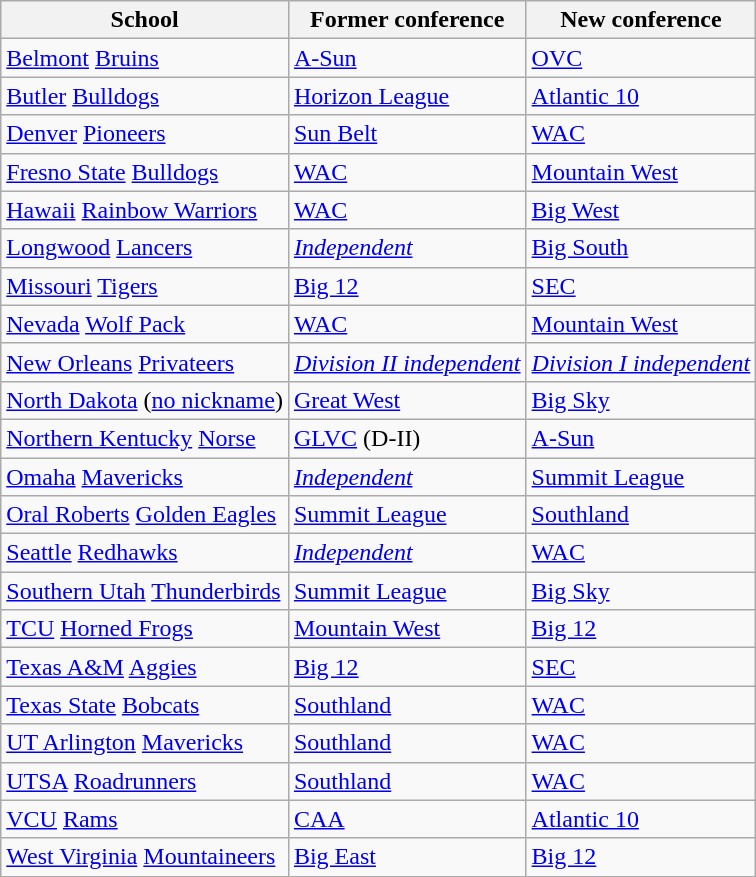<table class="wikitable sortable">
<tr>
<th>School</th>
<th>Former conference</th>
<th>New conference</th>
</tr>
<tr>
<td><a href='#'>Belmont</a> <a href='#'>Bruins</a></td>
<td><a href='#'>A-Sun</a></td>
<td><a href='#'>OVC</a></td>
</tr>
<tr>
<td><a href='#'>Butler</a> <a href='#'>Bulldogs</a></td>
<td><a href='#'>Horizon League</a></td>
<td><a href='#'>Atlantic 10</a></td>
</tr>
<tr>
<td><a href='#'>Denver</a> <a href='#'>Pioneers</a></td>
<td><a href='#'>Sun Belt</a></td>
<td><a href='#'>WAC</a></td>
</tr>
<tr>
<td><a href='#'>Fresno State</a> <a href='#'>Bulldogs</a></td>
<td><a href='#'>WAC</a></td>
<td><a href='#'>Mountain West</a></td>
</tr>
<tr>
<td><a href='#'>Hawaii</a> <a href='#'>Rainbow Warriors</a></td>
<td><a href='#'>WAC</a></td>
<td><a href='#'>Big West</a></td>
</tr>
<tr>
<td><a href='#'>Longwood</a> <a href='#'>Lancers</a></td>
<td><em><a href='#'>Independent</a></em></td>
<td><a href='#'>Big South</a></td>
</tr>
<tr>
<td><a href='#'>Missouri</a> <a href='#'>Tigers</a></td>
<td><a href='#'>Big 12</a></td>
<td><a href='#'>SEC</a></td>
</tr>
<tr>
<td><a href='#'>Nevada</a> <a href='#'>Wolf Pack</a></td>
<td><a href='#'>WAC</a></td>
<td><a href='#'>Mountain West</a></td>
</tr>
<tr>
<td><a href='#'>New Orleans</a> <a href='#'>Privateers</a></td>
<td><em><a href='#'>Division II independent</a></em></td>
<td><em><a href='#'>Division I independent</a></em></td>
</tr>
<tr>
<td><a href='#'>North Dakota</a> (<a href='#'>no nickname</a>)</td>
<td><a href='#'>Great West</a></td>
<td><a href='#'>Big Sky</a></td>
</tr>
<tr>
<td><a href='#'>Northern Kentucky</a> <a href='#'>Norse</a></td>
<td><a href='#'>GLVC</a> (D-II)</td>
<td><a href='#'>A-Sun</a></td>
</tr>
<tr>
<td><a href='#'>Omaha</a> <a href='#'>Mavericks</a></td>
<td><em><a href='#'>Independent</a></em></td>
<td><a href='#'>Summit League</a></td>
</tr>
<tr>
<td><a href='#'>Oral Roberts</a> <a href='#'>Golden Eagles</a></td>
<td><a href='#'>Summit League</a></td>
<td><a href='#'>Southland</a></td>
</tr>
<tr>
<td><a href='#'>Seattle</a> <a href='#'>Redhawks</a></td>
<td><em><a href='#'>Independent</a></em></td>
<td><a href='#'>WAC</a></td>
</tr>
<tr>
<td><a href='#'>Southern Utah</a> <a href='#'>Thunderbirds</a></td>
<td><a href='#'>Summit League</a></td>
<td><a href='#'>Big Sky</a></td>
</tr>
<tr>
<td><a href='#'>TCU</a> <a href='#'>Horned Frogs</a></td>
<td><a href='#'>Mountain West</a></td>
<td><a href='#'>Big 12</a></td>
</tr>
<tr>
<td><a href='#'>Texas A&M</a> <a href='#'>Aggies</a></td>
<td><a href='#'>Big 12</a></td>
<td><a href='#'>SEC</a></td>
</tr>
<tr>
<td><a href='#'>Texas State</a> <a href='#'>Bobcats</a></td>
<td><a href='#'>Southland</a></td>
<td><a href='#'>WAC</a></td>
</tr>
<tr>
<td><a href='#'>UT Arlington</a> <a href='#'>Mavericks</a></td>
<td><a href='#'>Southland</a></td>
<td><a href='#'>WAC</a></td>
</tr>
<tr>
<td><a href='#'>UTSA</a> <a href='#'>Roadrunners</a></td>
<td><a href='#'>Southland</a></td>
<td><a href='#'>WAC</a></td>
</tr>
<tr>
<td><a href='#'>VCU</a> <a href='#'>Rams</a></td>
<td><a href='#'>CAA</a></td>
<td><a href='#'>Atlantic 10</a></td>
</tr>
<tr>
<td><a href='#'>West Virginia</a> <a href='#'>Mountaineers</a></td>
<td><a href='#'>Big East</a></td>
<td><a href='#'>Big 12</a></td>
</tr>
</table>
